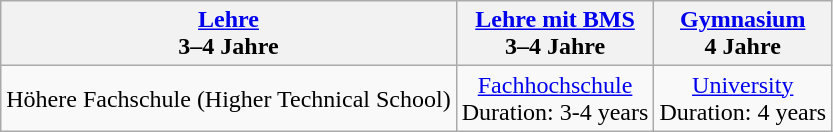<table class="wikitable" style="text-align:center">
<tr class=hintergrundfarbe6>
<th><a href='#'>Lehre</a><br>3–4 Jahre</th>
<th><a href='#'>Lehre mit BMS</a><br>3–4 Jahre</th>
<th><a href='#'>Gymnasium</a><br>4 Jahre</th>
</tr>
<tr>
<td>Höhere Fachschule (Higher Technical School)</td>
<td><a href='#'>Fachhochschule</a> <br>Duration: 3-4 years</td>
<td><a href='#'>University</a><br>Duration: 4 years</td>
</tr>
</table>
